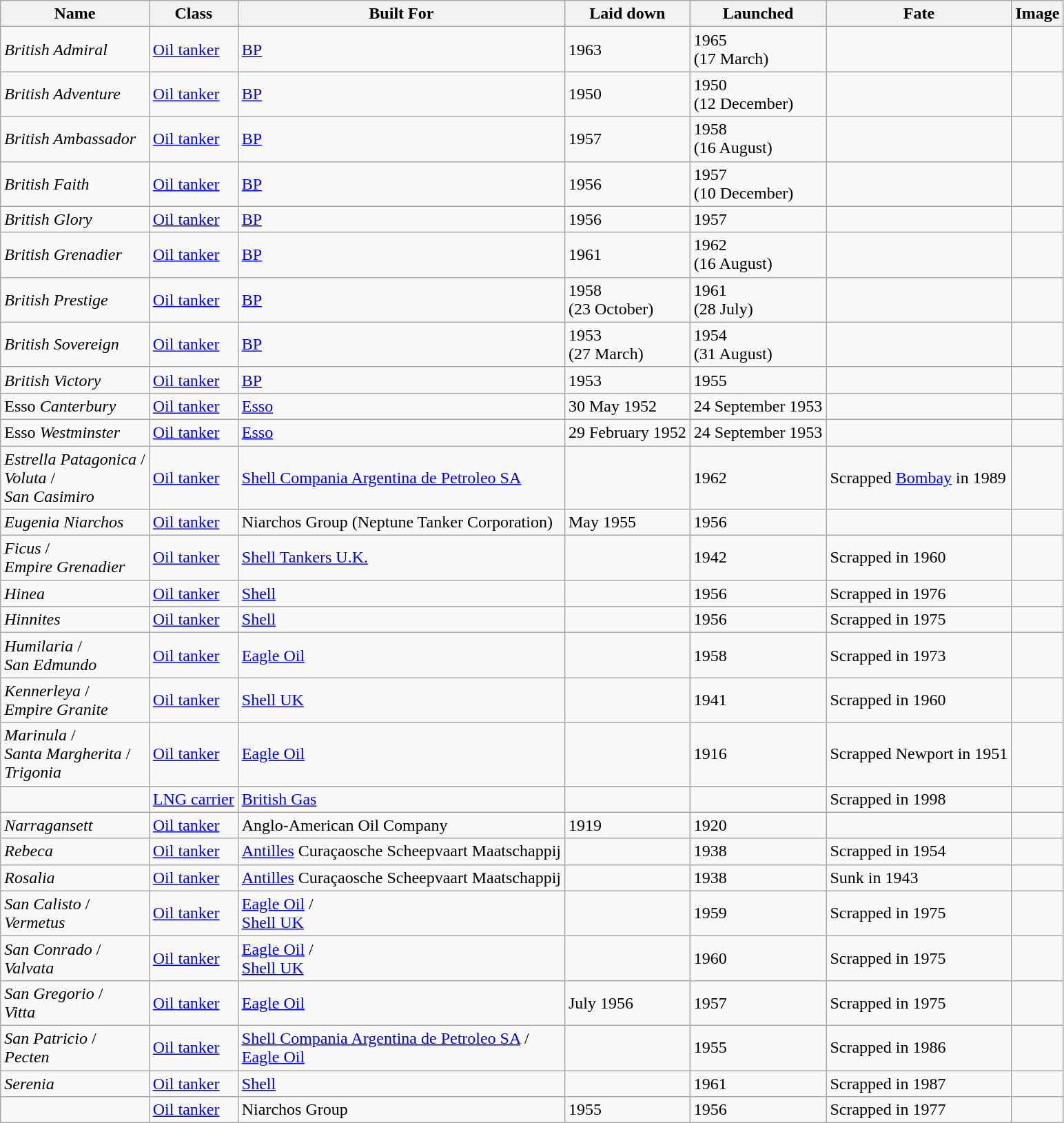<table class="wikitable sortable">
<tr>
<th>Name</th>
<th>Class</th>
<th>Built For</th>
<th>Laid down</th>
<th>Launched</th>
<th>Fate</th>
<th class="unsortable">Image</th>
</tr>
<tr>
<td><em>British Admiral</em></td>
<td><a href='#'>Oil tanker</a></td>
<td> <a href='#'>BP</a></td>
<td>1963</td>
<td>1965<br>(17 March)</td>
<td></td>
<td></td>
</tr>
<tr>
<td><em>British Adventure</em></td>
<td><a href='#'>Oil tanker</a></td>
<td> <a href='#'>BP</a></td>
<td>1950</td>
<td>1950<br>(12 December)</td>
<td></td>
<td></td>
</tr>
<tr>
<td><em>British Ambassador</em></td>
<td><a href='#'>Oil tanker</a></td>
<td> <a href='#'>BP</a></td>
<td>1957</td>
<td>1958<br>(16 August)</td>
<td></td>
<td></td>
</tr>
<tr>
<td><em>British Faith</em></td>
<td><a href='#'>Oil tanker</a></td>
<td> <a href='#'>BP</a></td>
<td>1956</td>
<td>1957<br>(10 December)</td>
<td></td>
<td></td>
</tr>
<tr>
<td><em>British Glory</em></td>
<td><a href='#'>Oil tanker</a></td>
<td> <a href='#'>BP</a></td>
<td>1956</td>
<td>1957</td>
<td></td>
<td></td>
</tr>
<tr>
<td><em>British Grenadier</em></td>
<td><a href='#'>Oil tanker</a></td>
<td> <a href='#'>BP</a></td>
<td>1961</td>
<td>1962<br>(16 August)</td>
<td></td>
<td></td>
</tr>
<tr>
<td><em>British Prestige</em></td>
<td><a href='#'>Oil tanker</a></td>
<td> <a href='#'>BP</a></td>
<td>1958<br>(23 October)</td>
<td>1961<br>(28 July)</td>
<td></td>
<td></td>
</tr>
<tr>
<td><em>British Sovereign</em></td>
<td><a href='#'>Oil tanker</a></td>
<td> <a href='#'>BP</a></td>
<td>1953<br>(27 March)</td>
<td>1954<br>(31 August)</td>
<td></td>
<td></td>
</tr>
<tr>
<td><em>British Victory</em></td>
<td><a href='#'>Oil tanker</a></td>
<td> <a href='#'>BP</a></td>
<td>1953</td>
<td>1955</td>
<td></td>
<td></td>
</tr>
<tr>
<td>Esso <em>Canterbury</em></td>
<td><a href='#'>Oil tanker</a></td>
<td>   <a href='#'>Esso</a></td>
<td>30 May 1952</td>
<td>24 September 1953</td>
<td></td>
<td></td>
</tr>
<tr>
<td>Esso <em>Westminster</em></td>
<td><a href='#'>Oil tanker</a></td>
<td>   <a href='#'>Esso</a></td>
<td>29 February 1952</td>
<td>24 September 1953</td>
<td></td>
<td></td>
</tr>
<tr>
<td><em>Estrella Patagonica</em> /<br><em>Voluta</em> /<br><em>San Casimiro</em></td>
<td><a href='#'>Oil tanker</a></td>
<td> <a href='#'>Shell Compania Argentina de Petroleo SA</a></td>
<td></td>
<td>1962</td>
<td>Scrapped <a href='#'>Bombay</a> in 1989</td>
<td></td>
</tr>
<tr>
<td><em>Eugenia Niarchos</em></td>
<td><a href='#'>Oil tanker</a></td>
<td> Niarchos Group (Neptune Tanker Corporation)</td>
<td>May 1955</td>
<td>1956</td>
<td></td>
<td></td>
</tr>
<tr>
<td><em>Ficus</em> /<br><em>Empire Grenadier</em></td>
<td><a href='#'>Oil tanker</a></td>
<td> <a href='#'>Shell Tankers U.K.</a></td>
<td></td>
<td>1942</td>
<td>Scrapped in 1960</td>
<td></td>
</tr>
<tr>
<td><em>Hinea</em></td>
<td><a href='#'>Oil tanker</a></td>
<td> <a href='#'>Shell</a></td>
<td></td>
<td>1956</td>
<td>Scrapped in 1976</td>
<td></td>
</tr>
<tr>
<td><em>Hinnites</em></td>
<td><a href='#'>Oil tanker</a></td>
<td> <a href='#'>Shell</a></td>
<td></td>
<td>1956</td>
<td>Scrapped in 1975</td>
<td></td>
</tr>
<tr>
<td><em>Humilaria</em> /<br><em>San Edmundo</em></td>
<td><a href='#'>Oil tanker</a></td>
<td> <a href='#'>Eagle Oil</a></td>
<td></td>
<td>1958</td>
<td>Scrapped in 1973</td>
<td></td>
</tr>
<tr>
<td><em>Kennerleya</em> /<br><em>Empire Granite</em></td>
<td><a href='#'>Oil tanker</a></td>
<td> <a href='#'>Shell UK</a></td>
<td></td>
<td>1941</td>
<td>Scrapped in 1960</td>
<td></td>
</tr>
<tr>
<td><em>Marinula</em> /<br><em>Santa Margherita</em> /<br><em>Trigonia</em></td>
<td><a href='#'>Oil tanker</a></td>
<td> <a href='#'>Eagle Oil</a></td>
<td></td>
<td>1916</td>
<td>Scrapped Newport in 1951</td>
<td></td>
</tr>
<tr>
<td></td>
<td><a href='#'>LNG carrier</a></td>
<td> <a href='#'>British Gas</a></td>
<td></td>
<td></td>
<td>Scrapped in 1998</td>
<td></td>
</tr>
<tr>
<td><em>Narragansett</em></td>
<td><a href='#'>Oil tanker</a></td>
<td>  Anglo-American Oil Company</td>
<td>1919</td>
<td>1920</td>
<td></td>
<td></td>
</tr>
<tr>
<td><em>Rebeca</em></td>
<td><a href='#'>Oil tanker</a></td>
<td> <a href='#'>Antilles</a> Curaçaosche Scheepvaart Maatschappij</td>
<td></td>
<td>1938</td>
<td>Scrapped in 1954</td>
<td></td>
</tr>
<tr>
<td><em>Rosalia</em></td>
<td><a href='#'>Oil tanker</a></td>
<td> <a href='#'>Antilles</a> Curaçaosche Scheepvaart Maatschappij</td>
<td></td>
<td>1938</td>
<td>Sunk in 1943</td>
<td></td>
</tr>
<tr>
<td><em>San Calisto</em> /<br><em>Vermetus</em></td>
<td><a href='#'>Oil tanker</a></td>
<td> <a href='#'>Eagle Oil</a> /<br> <a href='#'>Shell UK</a></td>
<td></td>
<td>1959</td>
<td>Scrapped in 1975</td>
<td></td>
</tr>
<tr>
<td><em>San Conrado</em> /<br><em>Valvata</em></td>
<td><a href='#'>Oil tanker</a></td>
<td> <a href='#'>Eagle Oil</a> /<br> <a href='#'>Shell UK</a></td>
<td></td>
<td>1960</td>
<td>Scrapped in 1975</td>
<td></td>
</tr>
<tr>
<td><em>San Gregorio</em> /<br><em>Vitta</em></td>
<td><a href='#'>Oil tanker</a></td>
<td> <a href='#'>Eagle Oil</a></td>
<td>July 1956</td>
<td>1957</td>
<td>Scrapped in 1975</td>
<td></td>
</tr>
<tr>
<td><em>San Patricio</em> /<br><em>Pecten</em></td>
<td><a href='#'>Oil tanker</a></td>
<td> <a href='#'>Shell Compania Argentina de Petroleo SA</a> /<br> <a href='#'>Eagle Oil</a></td>
<td></td>
<td>1955</td>
<td>Scrapped in 1986</td>
<td></td>
</tr>
<tr>
<td><em>Serenia</em></td>
<td><a href='#'>Oil tanker</a></td>
<td> <a href='#'>Shell</a></td>
<td></td>
<td>1961</td>
<td>Scrapped in 1987</td>
<td></td>
</tr>
<tr>
<td></td>
<td><a href='#'>Oil tanker</a></td>
<td> Niarchos Group</td>
<td>1955</td>
<td>1956</td>
<td>Scrapped in 1977</td>
<td></td>
</tr>
</table>
